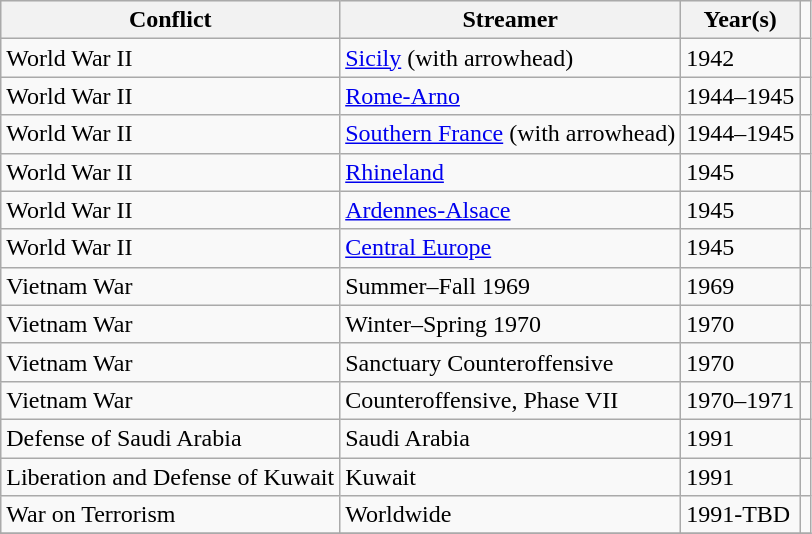<table class="wikitable mw-collapsible">
<tr style="background:#efefef;">
<th>Conflict</th>
<th>Streamer</th>
<th>Year(s)</th>
</tr>
<tr>
<td>World War II</td>
<td><a href='#'>Sicily</a> (with arrowhead)</td>
<td>1942</td>
<td></td>
</tr>
<tr>
<td>World War II</td>
<td><a href='#'>Rome-Arno</a></td>
<td>1944–1945</td>
<td></td>
</tr>
<tr>
<td>World War II</td>
<td><a href='#'>Southern France</a> (with arrowhead)</td>
<td>1944–1945</td>
<td></td>
</tr>
<tr>
<td>World War II</td>
<td><a href='#'>Rhineland</a></td>
<td>1945</td>
<td></td>
</tr>
<tr>
<td>World War II</td>
<td><a href='#'>Ardennes-Alsace</a></td>
<td>1945</td>
<td></td>
</tr>
<tr>
<td>World War II</td>
<td><a href='#'>Central Europe</a></td>
<td>1945</td>
<td></td>
</tr>
<tr>
<td>Vietnam War</td>
<td>Summer–Fall 1969</td>
<td>1969</td>
<td></td>
</tr>
<tr>
<td>Vietnam War</td>
<td>Winter–Spring 1970</td>
<td>1970</td>
<td></td>
</tr>
<tr>
<td>Vietnam War</td>
<td>Sanctuary Counteroffensive</td>
<td>1970</td>
<td></td>
</tr>
<tr>
<td>Vietnam War</td>
<td>Counteroffensive, Phase VII</td>
<td>1970–1971</td>
<td></td>
</tr>
<tr>
<td>Defense of Saudi Arabia</td>
<td>Saudi Arabia</td>
<td>1991</td>
<td></td>
</tr>
<tr>
<td>Liberation and Defense of Kuwait</td>
<td>Kuwait</td>
<td>1991</td>
<td></td>
</tr>
<tr>
<td>War on Terrorism</td>
<td>Worldwide</td>
<td>1991-TBD</td>
<td></td>
</tr>
<tr>
</tr>
</table>
